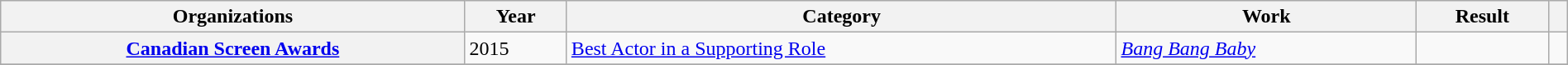<table class="wikitable sortable plainrowheaders" style="width: 100%;">
<tr>
<th scope="col">Organizations</th>
<th scope="col">Year</th>
<th scope="col">Category</th>
<th scope="col">Work</th>
<th scope="col">Result</th>
<th scope="col" class="unsortable"></th>
</tr>
<tr>
<th scope="row"><a href='#'>Canadian Screen Awards</a></th>
<td>2015</td>
<td><a href='#'>Best Actor in a Supporting Role</a></td>
<td><em><a href='#'>Bang Bang Baby</a></em></td>
<td></td>
<td style="text-align: center;"></td>
</tr>
<tr>
</tr>
</table>
